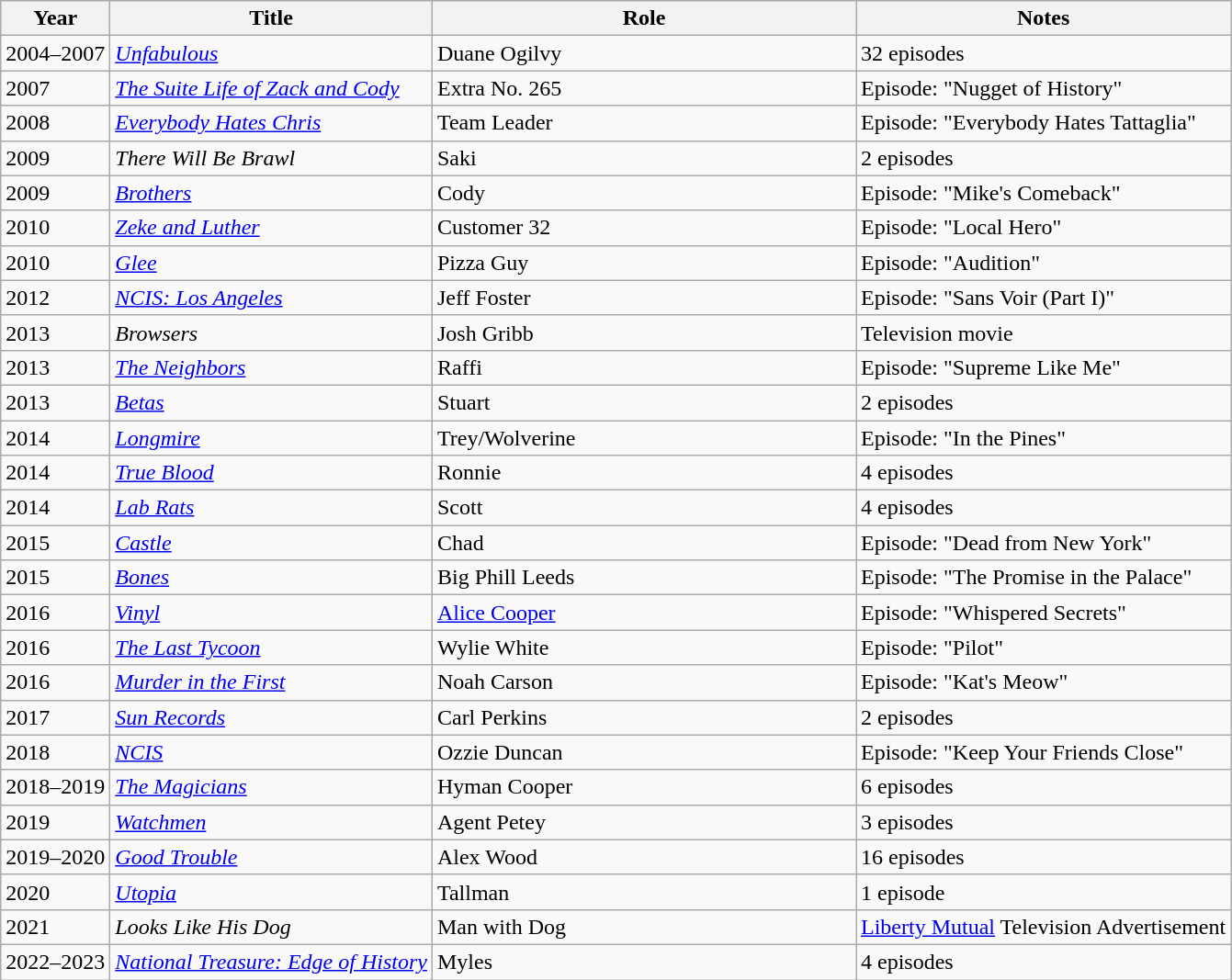<table class="wikitable sortable">
<tr>
<th>Year</th>
<th>Title</th>
<th scope="col" width="300px">Role</th>
<th>Notes</th>
</tr>
<tr>
<td>2004–2007</td>
<td><em><a href='#'>Unfabulous</a></em></td>
<td>Duane Ogilvy</td>
<td>32 episodes</td>
</tr>
<tr>
<td>2007</td>
<td><em><a href='#'>The Suite Life of Zack and Cody</a></em></td>
<td>Extra No. 265</td>
<td>Episode: "Nugget of History"</td>
</tr>
<tr>
<td>2008</td>
<td><em><a href='#'>Everybody Hates Chris</a></em></td>
<td>Team Leader</td>
<td>Episode: "Everybody Hates Tattaglia"</td>
</tr>
<tr>
<td>2009</td>
<td><em>There Will Be Brawl</em></td>
<td>Saki</td>
<td>2 episodes</td>
</tr>
<tr>
<td>2009</td>
<td><em><a href='#'>Brothers</a></em></td>
<td>Cody</td>
<td>Episode: "Mike's Comeback"</td>
</tr>
<tr>
<td>2010</td>
<td><em><a href='#'>Zeke and Luther</a></em></td>
<td>Customer 32</td>
<td>Episode: "Local Hero"</td>
</tr>
<tr>
<td>2010</td>
<td><em><a href='#'>Glee</a></em></td>
<td>Pizza Guy</td>
<td>Episode: "Audition"</td>
</tr>
<tr>
<td>2012</td>
<td><em><a href='#'>NCIS: Los Angeles</a></em></td>
<td>Jeff Foster</td>
<td>Episode: "Sans Voir (Part I)"</td>
</tr>
<tr>
<td>2013</td>
<td><em>Browsers</em></td>
<td>Josh Gribb</td>
<td>Television movie</td>
</tr>
<tr>
<td>2013</td>
<td><em><a href='#'>The Neighbors</a></em></td>
<td>Raffi</td>
<td>Episode: "Supreme Like Me"</td>
</tr>
<tr>
<td>2013</td>
<td><em><a href='#'>Betas</a></em></td>
<td>Stuart</td>
<td>2 episodes</td>
</tr>
<tr>
<td>2014</td>
<td><em><a href='#'>Longmire</a></em></td>
<td>Trey/Wolverine</td>
<td>Episode: "In the Pines"</td>
</tr>
<tr>
<td>2014</td>
<td><em><a href='#'>True Blood</a></em></td>
<td>Ronnie</td>
<td>4 episodes</td>
</tr>
<tr>
<td>2014</td>
<td><em><a href='#'>Lab Rats</a></em></td>
<td>Scott</td>
<td>4 episodes</td>
</tr>
<tr>
<td>2015</td>
<td><em><a href='#'>Castle</a></em></td>
<td>Chad</td>
<td>Episode: "Dead from New York"</td>
</tr>
<tr>
<td>2015</td>
<td><em><a href='#'>Bones</a></em></td>
<td>Big Phill Leeds</td>
<td>Episode: "The Promise in the Palace"</td>
</tr>
<tr>
<td>2016</td>
<td><em><a href='#'>Vinyl</a></em></td>
<td><a href='#'>Alice Cooper</a></td>
<td>Episode: "Whispered Secrets"</td>
</tr>
<tr>
<td>2016</td>
<td><em><a href='#'>The Last Tycoon</a></em></td>
<td>Wylie White</td>
<td>Episode: "Pilot"</td>
</tr>
<tr>
<td>2016</td>
<td><em><a href='#'>Murder in the First</a></em></td>
<td>Noah Carson</td>
<td>Episode: "Kat's Meow"</td>
</tr>
<tr>
<td>2017</td>
<td><em><a href='#'>Sun Records</a></em></td>
<td>Carl Perkins</td>
<td>2 episodes</td>
</tr>
<tr>
<td>2018</td>
<td><em><a href='#'>NCIS</a></em></td>
<td>Ozzie Duncan</td>
<td>Episode: "Keep Your Friends Close"</td>
</tr>
<tr>
<td>2018–2019</td>
<td><em><a href='#'>The Magicians</a></em></td>
<td>Hyman Cooper</td>
<td>6 episodes</td>
</tr>
<tr>
<td>2019</td>
<td><em><a href='#'>Watchmen</a></em></td>
<td>Agent Petey</td>
<td>3 episodes</td>
</tr>
<tr>
<td>2019–2020</td>
<td><em><a href='#'>Good Trouble</a></em></td>
<td>Alex Wood</td>
<td>16 episodes</td>
</tr>
<tr>
<td>2020</td>
<td><em><a href='#'>Utopia</a></em></td>
<td>Tallman</td>
<td>1 episode</td>
</tr>
<tr>
<td>2021</td>
<td><em>Looks Like His Dog</em></td>
<td>Man with Dog</td>
<td><a href='#'>Liberty Mutual</a> Television Advertisement</td>
</tr>
<tr>
<td>2022–2023</td>
<td><em><a href='#'>National Treasure: Edge of History</a></em></td>
<td>Myles</td>
<td>4 episodes</td>
</tr>
</table>
